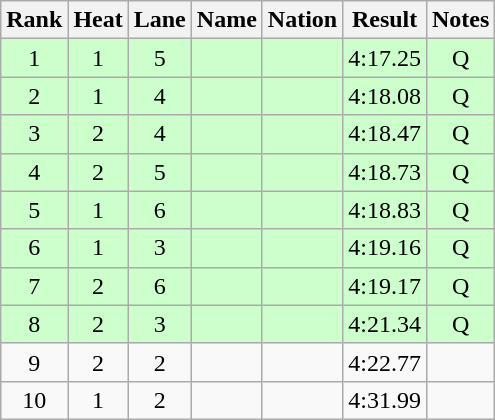<table class="wikitable sortable" style="text-align:center">
<tr>
<th>Rank</th>
<th>Heat</th>
<th>Lane</th>
<th>Name</th>
<th>Nation</th>
<th>Result</th>
<th>Notes</th>
</tr>
<tr bgcolor=ccffcc>
<td>1</td>
<td>1</td>
<td>5</td>
<td align="left"></td>
<td align=left></td>
<td>4:17.25</td>
<td>Q</td>
</tr>
<tr bgcolor=ccffcc>
<td>2</td>
<td>1</td>
<td>4</td>
<td align="left"></td>
<td align=left></td>
<td>4:18.08</td>
<td>Q</td>
</tr>
<tr bgcolor=ccffcc>
<td>3</td>
<td>2</td>
<td>4</td>
<td align="left"></td>
<td align=left></td>
<td>4:18.47</td>
<td>Q</td>
</tr>
<tr bgcolor=ccffcc>
<td>4</td>
<td>2</td>
<td>5</td>
<td align="left"></td>
<td align=left></td>
<td>4:18.73</td>
<td>Q</td>
</tr>
<tr bgcolor=ccffcc>
<td>5</td>
<td>1</td>
<td>6</td>
<td align="left"></td>
<td align=left></td>
<td>4:18.83</td>
<td>Q</td>
</tr>
<tr bgcolor=ccffcc>
<td>6</td>
<td>1</td>
<td>3</td>
<td align="left"></td>
<td align=left></td>
<td>4:19.16</td>
<td>Q</td>
</tr>
<tr bgcolor=ccffcc>
<td>7</td>
<td>2</td>
<td>6</td>
<td align="left"></td>
<td align=left></td>
<td>4:19.17</td>
<td>Q</td>
</tr>
<tr bgcolor=ccffcc>
<td>8</td>
<td>2</td>
<td>3</td>
<td align="left"></td>
<td align=left></td>
<td>4:21.34</td>
<td>Q</td>
</tr>
<tr>
<td>9</td>
<td>2</td>
<td>2</td>
<td align="left"></td>
<td align=left></td>
<td>4:22.77</td>
<td></td>
</tr>
<tr>
<td>10</td>
<td>1</td>
<td>2</td>
<td align="left"></td>
<td align=left></td>
<td>4:31.99</td>
<td></td>
</tr>
</table>
